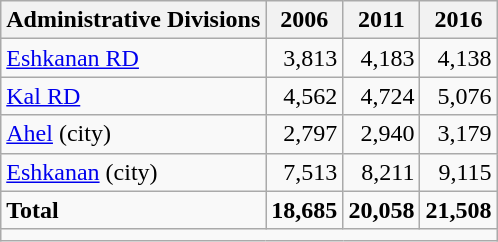<table class="wikitable">
<tr>
<th>Administrative Divisions</th>
<th>2006</th>
<th>2011</th>
<th>2016</th>
</tr>
<tr>
<td><a href='#'>Eshkanan RD</a></td>
<td style="text-align: right;">3,813</td>
<td style="text-align: right;">4,183</td>
<td style="text-align: right;">4,138</td>
</tr>
<tr>
<td><a href='#'>Kal RD</a></td>
<td style="text-align: right;">4,562</td>
<td style="text-align: right;">4,724</td>
<td style="text-align: right;">5,076</td>
</tr>
<tr>
<td><a href='#'>Ahel</a> (city)</td>
<td style="text-align: right;">2,797</td>
<td style="text-align: right;">2,940</td>
<td style="text-align: right;">3,179</td>
</tr>
<tr>
<td><a href='#'>Eshkanan</a> (city)</td>
<td style="text-align: right;">7,513</td>
<td style="text-align: right;">8,211</td>
<td style="text-align: right;">9,115</td>
</tr>
<tr>
<td><strong>Total</strong></td>
<td style="text-align: right;"><strong>18,685</strong></td>
<td style="text-align: right;"><strong>20,058</strong></td>
<td style="text-align: right;"><strong>21,508</strong></td>
</tr>
<tr>
<td colspan=4></td>
</tr>
</table>
